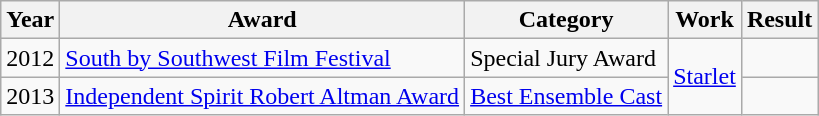<table class="wikitable sortable">
<tr>
<th>Year</th>
<th>Award</th>
<th>Category</th>
<th>Work</th>
<th>Result</th>
</tr>
<tr>
<td>2012</td>
<td><a href='#'>South by Southwest Film Festival</a></td>
<td>Special Jury Award</td>
<td rowspan="2"><a href='#'>Starlet</a></td>
<td></td>
</tr>
<tr>
<td>2013</td>
<td><a href='#'>Independent Spirit Robert Altman Award</a></td>
<td><a href='#'>Best Ensemble Cast</a></td>
<td></td>
</tr>
</table>
